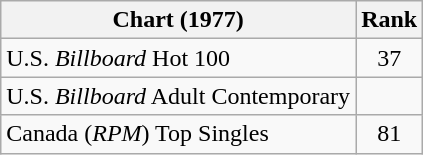<table class="wikitable sortable">
<tr>
<th align="left">Chart (1977)</th>
<th style="text-align:center;">Rank</th>
</tr>
<tr>
<td>U.S. <em>Billboard</em> Hot 100</td>
<td style="text-align:center;">37</td>
</tr>
<tr>
<td>U.S. <em>Billboard</em> Adult Contemporary</td>
<td></td>
</tr>
<tr>
<td>Canada (<em>RPM</em>) Top Singles</td>
<td style="text-align:center;">81</td>
</tr>
</table>
